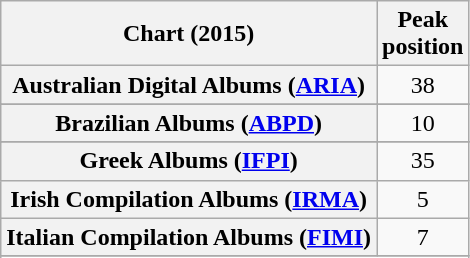<table class="wikitable sortable plainrowheaders" style="text-align:center">
<tr>
<th scope="col">Chart (2015)</th>
<th scope="col">Peak<br>position</th>
</tr>
<tr>
<th scope="row">Australian Digital Albums (<a href='#'>ARIA</a>)</th>
<td>38</td>
</tr>
<tr>
</tr>
<tr>
</tr>
<tr>
<th scope="row">Brazilian Albums (<a href='#'>ABPD</a>)</th>
<td>10</td>
</tr>
<tr>
</tr>
<tr>
</tr>
<tr>
<th scope="row">Greek Albums (<a href='#'>IFPI</a>)</th>
<td>35</td>
</tr>
<tr>
<th scope="row">Irish Compilation Albums (<a href='#'>IRMA</a>)</th>
<td>5</td>
</tr>
<tr>
<th scope="row">Italian Compilation Albums (<a href='#'>FIMI</a>)</th>
<td>7</td>
</tr>
<tr>
</tr>
<tr>
</tr>
<tr>
</tr>
<tr>
</tr>
<tr>
</tr>
<tr>
</tr>
<tr>
</tr>
<tr>
</tr>
</table>
